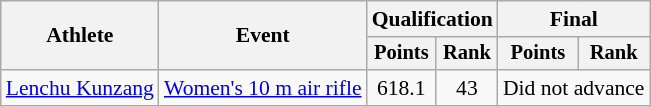<table class="wikitable" style="font-size:90%">
<tr>
<th rowspan="2">Athlete</th>
<th rowspan="2">Event</th>
<th colspan=2>Qualification</th>
<th colspan=2>Final</th>
</tr>
<tr style="font-size:95%">
<th>Points</th>
<th>Rank</th>
<th>Points</th>
<th>Rank</th>
</tr>
<tr align=center>
<td align=left><a href='#'>Lenchu Kunzang</a></td>
<td align=left><a href='#'>Women's 10 m air rifle</a></td>
<td>618.1</td>
<td>43</td>
<td colspan=2>Did not advance</td>
</tr>
</table>
